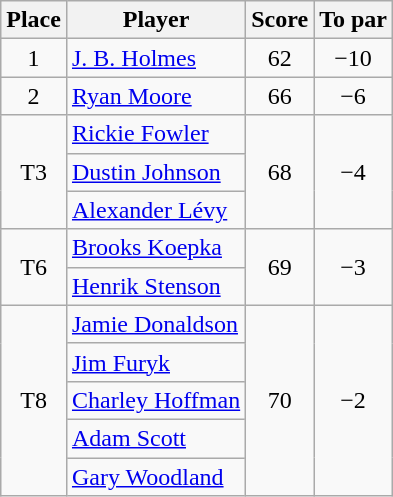<table class="wikitable">
<tr>
<th>Place</th>
<th>Player</th>
<th>Score</th>
<th>To par</th>
</tr>
<tr>
<td align=center>1</td>
<td> <a href='#'>J. B. Holmes</a></td>
<td align=center>62</td>
<td align=center>−10</td>
</tr>
<tr>
<td align=center>2</td>
<td> <a href='#'>Ryan Moore</a></td>
<td align=center>66</td>
<td align=center>−6</td>
</tr>
<tr>
<td rowspan=3 align=center>T3</td>
<td> <a href='#'>Rickie Fowler</a></td>
<td rowspan=3 align=center>68</td>
<td rowspan=3 align=center>−4</td>
</tr>
<tr>
<td> <a href='#'>Dustin Johnson</a></td>
</tr>
<tr>
<td> <a href='#'>Alexander Lévy</a></td>
</tr>
<tr>
<td rowspan=2 align=center>T6</td>
<td> <a href='#'>Brooks Koepka</a></td>
<td rowspan=2 align=center>69</td>
<td rowspan=2 align=center>−3</td>
</tr>
<tr>
<td> <a href='#'>Henrik Stenson</a></td>
</tr>
<tr>
<td rowspan=5 align=center>T8</td>
<td> <a href='#'>Jamie Donaldson</a></td>
<td rowspan=5 align=center>70</td>
<td rowspan=5 align=center>−2</td>
</tr>
<tr>
<td> <a href='#'>Jim Furyk</a></td>
</tr>
<tr>
<td> <a href='#'>Charley Hoffman</a></td>
</tr>
<tr>
<td> <a href='#'>Adam Scott</a></td>
</tr>
<tr>
<td> <a href='#'>Gary Woodland</a></td>
</tr>
</table>
